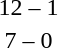<table style="text-align:center">
<tr>
<th width=200></th>
<th width=100></th>
<th width=200></th>
</tr>
<tr>
<td align=right><strong></strong></td>
<td>12 – 1</td>
<td align=left></td>
</tr>
<tr>
<td align=right><strong></strong></td>
<td>7 – 0</td>
<td align=left></td>
</tr>
</table>
